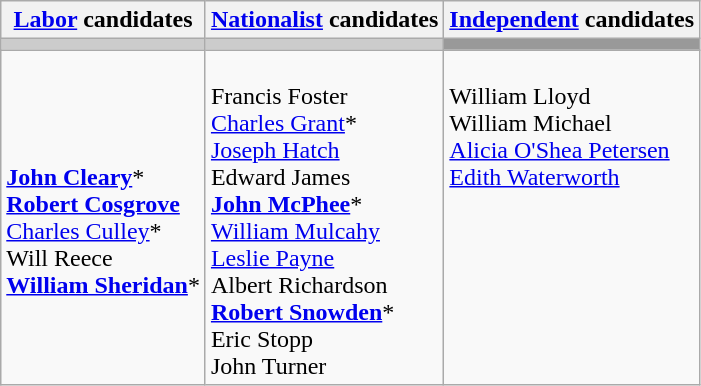<table class="wikitable">
<tr>
<th><a href='#'>Labor</a> candidates</th>
<th><a href='#'>Nationalist</a> candidates</th>
<th><a href='#'>Independent</a> candidates</th>
</tr>
<tr bgcolor="#cccccc">
<td></td>
<td></td>
<td bgcolor="#999999"></td>
</tr>
<tr>
<td><br><strong><a href='#'>John Cleary</a></strong>*<br>
<strong><a href='#'>Robert Cosgrove</a></strong><br>
<a href='#'>Charles Culley</a>*<br>
Will Reece<br>
<strong><a href='#'>William Sheridan</a></strong>*</td>
<td><br>Francis Foster<br>
<a href='#'>Charles Grant</a>*<br>
<a href='#'>Joseph Hatch</a><br>
Edward James<br>
<strong><a href='#'>John McPhee</a></strong>*<br>
<a href='#'>William Mulcahy</a><br>
<a href='#'>Leslie Payne</a><br>
Albert Richardson<br>
<strong><a href='#'>Robert Snowden</a></strong>*<br>
Eric Stopp<br>
John Turner</td>
<td valign=top><br>William Lloyd<br>
William Michael<br>
<a href='#'>Alicia O'Shea Petersen</a><br>
<a href='#'>Edith Waterworth</a></td>
</tr>
</table>
